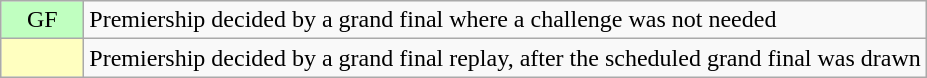<table class="wikitable plainrowheaders" style=text-align:center>
<tr>
<td bgcolor=C0FFC0 style=width:3em>GF</td>
<td align=left>Premiership decided by a grand final where a challenge was not needed</td>
</tr>
<tr>
<td bgcolor=FFFFC0 style=width:3em></td>
<td align=left>Premiership decided by a grand final replay, after the scheduled grand final was drawn</td>
</tr>
</table>
